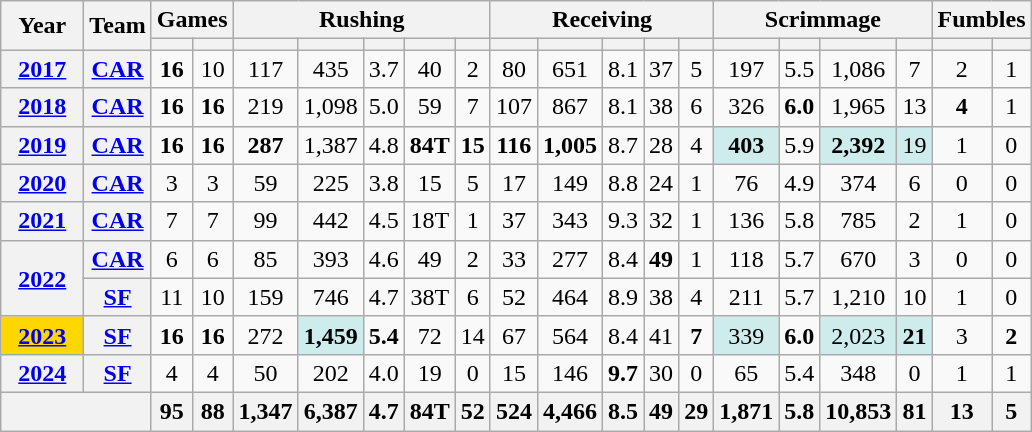<table class= "wikitable" style="text-align:center;">
<tr>
<th rowspan="2">Year</th>
<th rowspan="2">Team</th>
<th colspan="2">Games</th>
<th colspan="5">Rushing</th>
<th colspan="5">Receiving</th>
<th colspan="4">Scrimmage</th>
<th colspan="2">Fumbles</th>
</tr>
<tr>
<th></th>
<th></th>
<th></th>
<th></th>
<th></th>
<th></th>
<th></th>
<th></th>
<th></th>
<th></th>
<th></th>
<th></th>
<th></th>
<th></th>
<th></th>
<th></th>
<th></th>
<th></th>
</tr>
<tr>
<th><a href='#'>2017</a></th>
<th><a href='#'>CAR</a></th>
<td><strong>16</strong></td>
<td>10</td>
<td>117</td>
<td>435</td>
<td>3.7</td>
<td>40</td>
<td>2</td>
<td>80</td>
<td>651</td>
<td>8.1</td>
<td>37</td>
<td>5</td>
<td>197</td>
<td>5.5</td>
<td>1,086</td>
<td>7</td>
<td>2</td>
<td>1</td>
</tr>
<tr>
<th><a href='#'>2018</a></th>
<th><a href='#'>CAR</a></th>
<td><strong>16</strong></td>
<td><strong>16</strong></td>
<td>219</td>
<td>1,098</td>
<td>5.0</td>
<td>59</td>
<td>7</td>
<td>107</td>
<td>867</td>
<td>8.1</td>
<td>38</td>
<td>6</td>
<td>326</td>
<td><strong>6.0</strong></td>
<td>1,965</td>
<td>13</td>
<td><strong>4</strong></td>
<td>1</td>
</tr>
<tr>
<th><a href='#'>2019</a></th>
<th><a href='#'>CAR</a></th>
<td><strong>16</strong></td>
<td><strong>16</strong></td>
<td><strong>287</strong></td>
<td>1,387</td>
<td>4.8</td>
<td><strong>84T</strong></td>
<td><strong>15</strong></td>
<td><strong>116</strong></td>
<td><strong>1,005</strong></td>
<td>8.7</td>
<td>28</td>
<td>4</td>
<td style="background:#cfecec;"><strong>403</strong></td>
<td>5.9</td>
<td style="background:#cfecec;"><strong>2,392</strong></td>
<td style="background:#cfecec;" l>19</td>
<td>1</td>
<td>0</td>
</tr>
<tr>
<th><a href='#'>2020</a></th>
<th><a href='#'>CAR</a></th>
<td>3</td>
<td>3</td>
<td>59</td>
<td>225</td>
<td>3.8</td>
<td>15</td>
<td>5</td>
<td>17</td>
<td>149</td>
<td>8.8</td>
<td>24</td>
<td>1</td>
<td>76</td>
<td>4.9</td>
<td>374</td>
<td>6</td>
<td>0</td>
<td>0</td>
</tr>
<tr>
<th><a href='#'>2021</a></th>
<th><a href='#'>CAR</a></th>
<td>7</td>
<td>7</td>
<td>99</td>
<td>442</td>
<td>4.5</td>
<td>18T</td>
<td>1</td>
<td>37</td>
<td>343</td>
<td>9.3</td>
<td>32</td>
<td>1</td>
<td>136</td>
<td>5.8</td>
<td>785</td>
<td>2</td>
<td>1</td>
<td>0</td>
</tr>
<tr>
<th rowspan="2"><a href='#'>2022</a></th>
<th><a href='#'>CAR</a></th>
<td>6</td>
<td>6</td>
<td>85</td>
<td>393</td>
<td>4.6</td>
<td>49</td>
<td>2</td>
<td>33</td>
<td>277</td>
<td>8.4</td>
<td><strong>49</strong></td>
<td>1</td>
<td>118</td>
<td>5.7</td>
<td>670</td>
<td>3</td>
<td>0</td>
<td>0</td>
</tr>
<tr>
<th><a href='#'>SF</a></th>
<td>11</td>
<td>10</td>
<td>159</td>
<td>746</td>
<td>4.7</td>
<td>38T</td>
<td>6</td>
<td>52</td>
<td>464</td>
<td>8.9</td>
<td>38</td>
<td>4</td>
<td>211</td>
<td>5.7</td>
<td>1,210</td>
<td>10</td>
<td>1</td>
<td>0</td>
</tr>
<tr>
<th style="background:#ffd700; width:3em;"><a href='#'>2023</a></th>
<th><a href='#'>SF</a></th>
<td><strong>16</strong></td>
<td><strong>16</strong></td>
<td>272</td>
<td style="background:#cfecec;"><strong>1,459</strong></td>
<td><strong>5.4</strong></td>
<td>72</td>
<td>14</td>
<td>67</td>
<td>564</td>
<td>8.4</td>
<td>41</td>
<td><strong>7</strong></td>
<td style="background:#cfecec;">339</td>
<td><strong>6.0</strong></td>
<td style="background:#cfecec;">2,023</td>
<td style="background:#cfecec;"><strong>21</strong></td>
<td>3</td>
<td><strong>2</strong></td>
</tr>
<tr>
<th><a href='#'>2024</a></th>
<th><a href='#'>SF</a></th>
<td>4</td>
<td>4</td>
<td>50</td>
<td>202</td>
<td>4.0</td>
<td>19</td>
<td>0</td>
<td>15</td>
<td>146</td>
<td><strong>9.7</strong></td>
<td>30</td>
<td>0</td>
<td>65</td>
<td>5.4</td>
<td>348</td>
<td>0</td>
<td>1</td>
<td>1</td>
</tr>
<tr>
<th colspan="2"></th>
<th>95</th>
<th>88</th>
<th>1,347</th>
<th>6,387</th>
<th>4.7</th>
<th>84T</th>
<th>52</th>
<th>524</th>
<th>4,466</th>
<th>8.5</th>
<th>49</th>
<th>29</th>
<th>1,871</th>
<th>5.8</th>
<th>10,853</th>
<th>81</th>
<th>13</th>
<th>5</th>
</tr>
</table>
